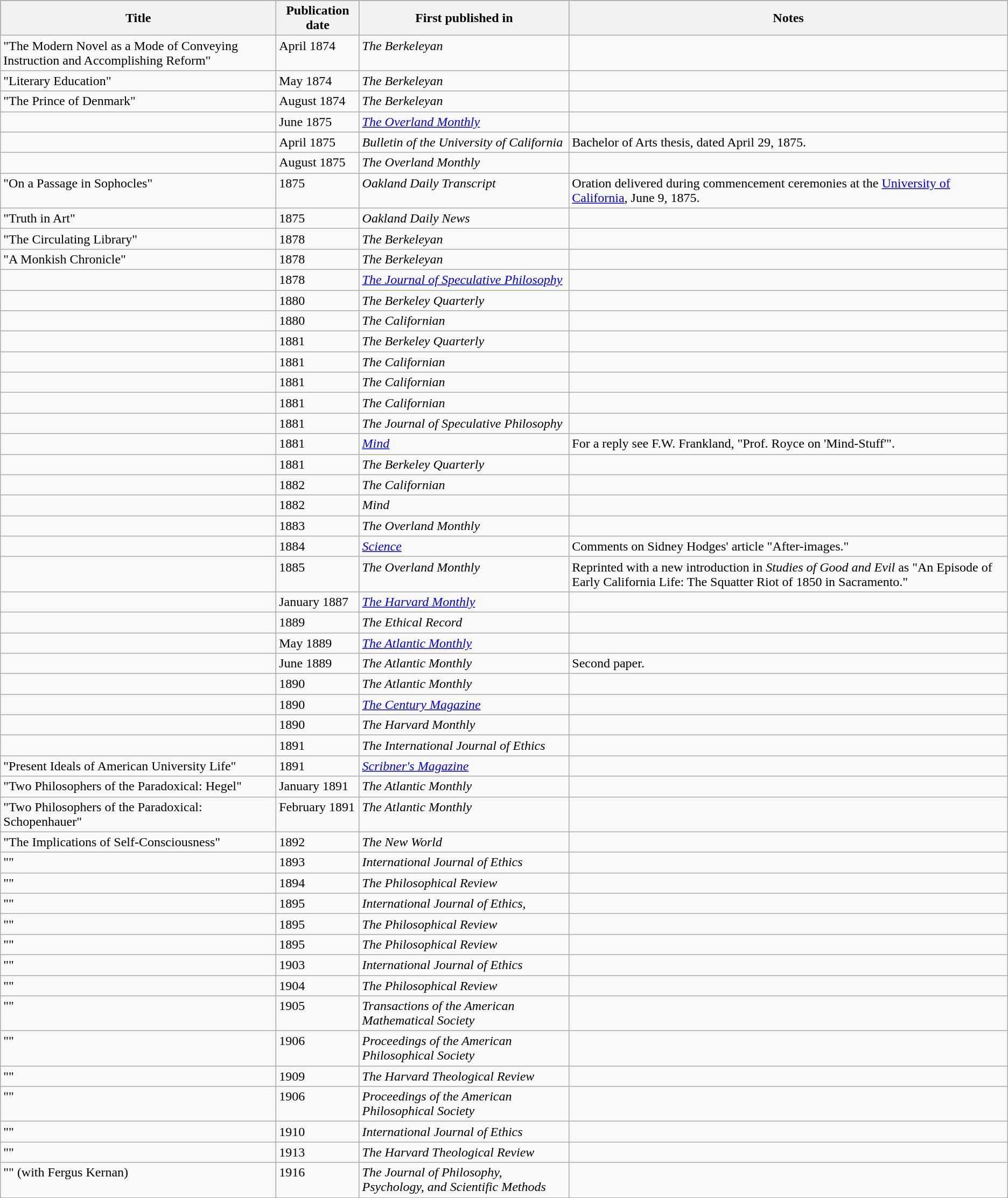<table class="wikitable" align="center" cellpadding="7" style="clear:both;">
<tr align="center" bgcolor="#696969">
<th><div>Title</div></th>
<th><div>Publication date</div></th>
<th><div>First published in</div></th>
<th><div>Notes</div></th>
</tr>
<tr valign="top">
<td>"The Modern Novel as a Mode of Conveying Instruction and Accomplishing Reform"</td>
<td>April 1874</td>
<td><em>The Berkeleyan</em></td>
<td></td>
</tr>
<tr valign="top">
<td>"Literary Education"</td>
<td>May 1874</td>
<td><em>The Berkeleyan</em></td>
<td></td>
</tr>
<tr valign="top">
<td>"The Prince of Denmark"</td>
<td>August 1874</td>
<td><em>The Berkeleyan</em></td>
<td></td>
</tr>
<tr valign="top">
<td></td>
<td>June 1875</td>
<td><em><a href='#'>The Overland Monthly</a></em></td>
<td></td>
</tr>
<tr valign="top">
<td></td>
<td>April 1875</td>
<td><em>Bulletin of the University of California</em></td>
<td>Bachelor of Arts thesis, dated April 29, 1875.</td>
</tr>
<tr valign="top">
<td></td>
<td>August 1875</td>
<td><em>The Overland Monthly</em></td>
<td></td>
</tr>
<tr valign="top">
<td>"On a Passage in Sophocles"</td>
<td>1875</td>
<td><em>Oakland Daily Transcript</em></td>
<td>Oration delivered during commencement ceremonies at the <a href='#'>University of California</a>, June 9, 1875.</td>
</tr>
<tr valign="top">
<td>"Truth in Art"</td>
<td>1875</td>
<td><em>Oakland Daily News</em></td>
<td></td>
</tr>
<tr valign="top">
<td>"The Circulating Library"</td>
<td>1878</td>
<td><em>The Berkeleyan</em></td>
<td></td>
</tr>
<tr valign="top">
<td>"A Monkish Chronicle"</td>
<td>1878</td>
<td><em>The Berkeleyan</em></td>
<td></td>
</tr>
<tr valign="top">
<td></td>
<td>1878</td>
<td><em><a href='#'>The Journal of Speculative Philosophy</a></em></td>
<td></td>
</tr>
<tr valign="top">
<td></td>
<td>1880</td>
<td><em>The Berkeley Quarterly</em></td>
<td></td>
</tr>
<tr valign="top">
<td></td>
<td>1880</td>
<td><em>The Californian</em></td>
<td></td>
</tr>
<tr valign="top">
<td></td>
<td>1881</td>
<td><em>The Berkeley Quarterly</em></td>
<td></td>
</tr>
<tr valign="top">
<td></td>
<td>1881</td>
<td><em>The Californian</em></td>
<td></td>
</tr>
<tr valign="top">
<td></td>
<td>1881</td>
<td><em>The Californian</em></td>
<td></td>
</tr>
<tr valign="top">
<td></td>
<td>1881</td>
<td><em>The Californian</em></td>
<td></td>
</tr>
<tr valign="top">
<td></td>
<td>1881</td>
<td><em>The Journal of Speculative Philosophy</em></td>
<td></td>
</tr>
<tr valign="top">
<td></td>
<td>1881</td>
<td><em><a href='#'>Mind</a></em></td>
<td>For a reply see F.W. Frankland, "Prof. Royce on 'Mind-Stuff'".</td>
</tr>
<tr valign="top">
<td></td>
<td>1881</td>
<td><em>The Berkeley Quarterly</em></td>
<td></td>
</tr>
<tr valign="top">
<td></td>
<td>1882</td>
<td><em>The Californian</em></td>
<td></td>
</tr>
<tr valign="top">
<td></td>
<td>1882</td>
<td><em>Mind</em></td>
<td></td>
</tr>
<tr valign="top">
<td></td>
<td>1883</td>
<td><em>The Overland Monthly</em></td>
<td></td>
</tr>
<tr valign="top">
<td></td>
<td>1884</td>
<td><em><a href='#'>Science</a></em></td>
<td>Comments on Sidney Hodges' article "After-images."</td>
</tr>
<tr valign="top">
<td></td>
<td>1885</td>
<td><em>The Overland Monthly</em></td>
<td>Reprinted with a new introduction in <em>Studies of Good and Evil</em> as "An Episode of Early California Life: The Squatter Riot of 1850 in Sacramento."</td>
</tr>
<tr valign="top">
<td></td>
<td>January 1887</td>
<td><em><a href='#'>The Harvard Monthly</a></em></td>
<td></td>
</tr>
<tr valign="top">
<td></td>
<td>1889</td>
<td><em>The Ethical Record</em></td>
<td></td>
</tr>
<tr valign="top">
<td></td>
<td>May 1889</td>
<td><em><a href='#'>The Atlantic Monthly</a></em></td>
<td></td>
</tr>
<tr valign="top">
<td></td>
<td>June 1889</td>
<td><em>The Atlantic Monthly</em></td>
<td>Second paper.</td>
</tr>
<tr valign="top">
<td></td>
<td>1890</td>
<td><em>The Atlantic Monthly</em></td>
<td></td>
</tr>
<tr valign="top">
<td></td>
<td>1890</td>
<td><em><a href='#'>The Century Magazine</a></em></td>
<td></td>
</tr>
<tr valign="top">
<td></td>
<td>1890</td>
<td><em>The Harvard Monthly</em></td>
<td></td>
</tr>
<tr valign="top">
<td></td>
<td>1891</td>
<td><em>The International Journal of Ethics</em></td>
<td></td>
</tr>
<tr valign="top">
<td>"Present Ideals of American University Life"</td>
<td>1891</td>
<td><em><a href='#'>Scribner's Magazine</a></em></td>
<td></td>
</tr>
<tr valign="top">
<td>"Two Philosophers of the Paradoxical: Hegel"</td>
<td>January 1891</td>
<td><em>The Atlantic Monthly</em></td>
<td></td>
</tr>
<tr valign="top">
<td>"Two Philosophers of the Paradoxical: Schopenhauer"</td>
<td>February 1891</td>
<td><em>The Atlantic Monthly</em></td>
<td></td>
</tr>
<tr valign="top">
<td>"The Implications of Self-Consciousness"</td>
<td>1892</td>
<td><em>The New World</em></td>
<td></td>
</tr>
<tr valign="top">
<td>""</td>
<td>1893</td>
<td><em>International Journal of Ethics</em></td>
<td></td>
</tr>
<tr valign="top">
<td>""</td>
<td>1894</td>
<td><em>The Philosophical Review</em></td>
<td></td>
</tr>
<tr valign="top">
<td>""</td>
<td>1895</td>
<td><em>International Journal of Ethics,</em></td>
<td></td>
</tr>
<tr valign="top">
<td>""</td>
<td>1895</td>
<td><em>The Philosophical Review</em></td>
<td></td>
</tr>
<tr valign="top">
<td>""</td>
<td>1895</td>
<td><em>The Philosophical Review</em></td>
<td></td>
</tr>
<tr valign="top">
<td>""</td>
<td>1903</td>
<td><em>International Journal of Ethics</em></td>
<td></td>
</tr>
<tr valign="top">
<td>""</td>
<td>1904</td>
<td><em>The Philosophical Review</em></td>
<td></td>
</tr>
<tr valign="top">
<td>""</td>
<td>1905</td>
<td><em>Transactions of the American Mathematical Society</em></td>
<td></td>
</tr>
<tr valign="top">
<td>""</td>
<td>1906</td>
<td><em>Proceedings of the American Philosophical Society</em></td>
<td></td>
</tr>
<tr valign="top">
<td>""</td>
<td>1909</td>
<td><em>The Harvard Theological Review</em></td>
<td></td>
</tr>
<tr valign="top">
<td>""</td>
<td>1906</td>
<td><em>Proceedings of the American Philosophical Society</em></td>
<td></td>
</tr>
<tr valign="top">
<td>""</td>
<td>1910</td>
<td><em>International Journal of Ethics</em></td>
<td></td>
</tr>
<tr valign="top">
<td>""</td>
<td>1913</td>
<td><em>The Harvard Theological Review</em></td>
<td></td>
</tr>
<tr valign="top">
<td>"" (with Fergus Kernan)</td>
<td>1916</td>
<td><em>The Journal of Philosophy, Psychology, and Scientific Methods</em></td>
<td></td>
</tr>
</table>
